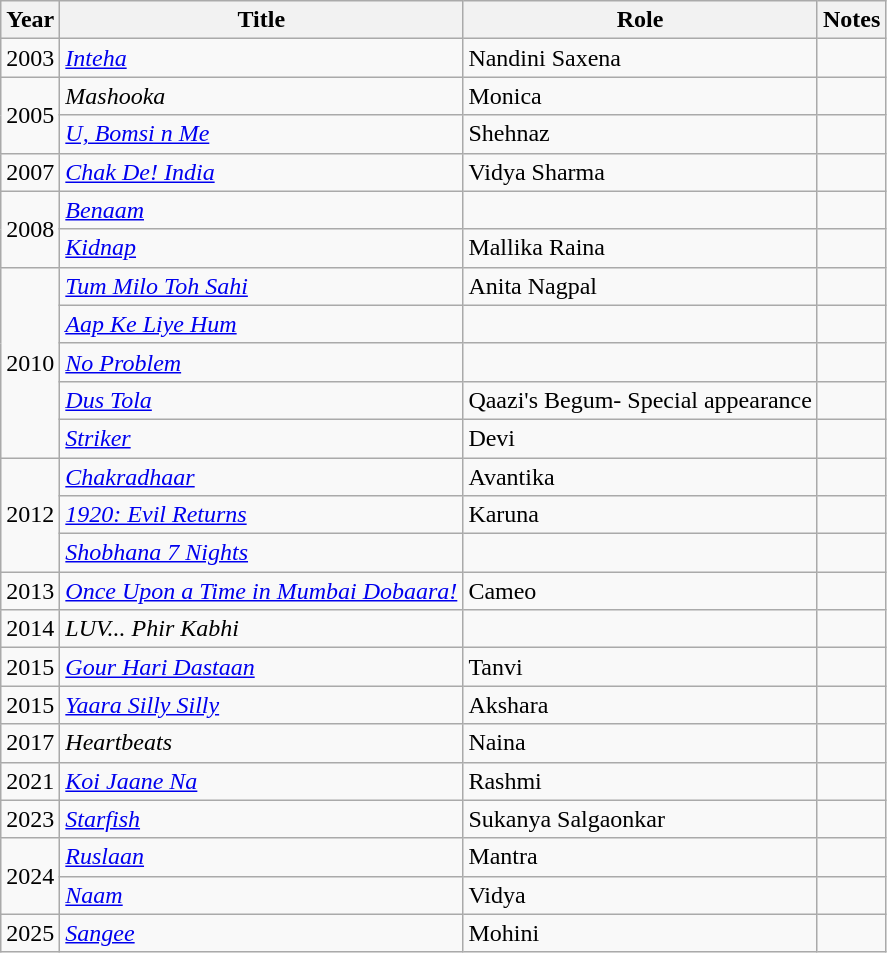<table class="wikitable sortable">
<tr>
<th>Year</th>
<th>Title</th>
<th>Role</th>
<th>Notes</th>
</tr>
<tr>
<td>2003</td>
<td><em><a href='#'>Inteha</a></em></td>
<td>Nandini Saxena</td>
<td></td>
</tr>
<tr>
<td rowspan="2">2005</td>
<td><em>Mashooka</em></td>
<td>Monica</td>
<td></td>
</tr>
<tr>
<td><em><a href='#'>U, Bomsi n Me</a></em></td>
<td>Shehnaz</td>
<td></td>
</tr>
<tr>
<td>2007</td>
<td><em><a href='#'>Chak De! India</a></em></td>
<td>Vidya Sharma</td>
<td></td>
</tr>
<tr>
<td rowspan="2">2008</td>
<td><em><a href='#'>Benaam</a></em></td>
<td></td>
<td></td>
</tr>
<tr>
<td><em><a href='#'>Kidnap</a></em></td>
<td>Mallika Raina</td>
<td></td>
</tr>
<tr>
<td rowspan="5">2010</td>
<td><em><a href='#'>Tum Milo Toh Sahi</a></em></td>
<td>Anita Nagpal</td>
<td></td>
</tr>
<tr>
<td><em><a href='#'>Aap Ke Liye Hum</a></em></td>
<td></td>
<td></td>
</tr>
<tr>
<td><em><a href='#'>No Problem</a></em></td>
<td></td>
<td></td>
</tr>
<tr>
<td><em><a href='#'>Dus Tola</a></em></td>
<td>Qaazi's Begum- Special appearance</td>
<td></td>
</tr>
<tr>
<td><em><a href='#'>Striker</a></em></td>
<td>Devi</td>
<td></td>
</tr>
<tr>
<td rowspan="3">2012</td>
<td><em><a href='#'>Chakradhaar</a></em></td>
<td>Avantika</td>
<td></td>
</tr>
<tr>
<td><em><a href='#'>1920: Evil Returns</a></em></td>
<td>Karuna</td>
<td></td>
</tr>
<tr>
<td><em><a href='#'>Shobhana 7 Nights</a></em></td>
<td></td>
<td></td>
</tr>
<tr>
<td>2013</td>
<td><em><a href='#'>Once Upon a Time in Mumbai Dobaara!</a></em></td>
<td>Cameo</td>
<td></td>
</tr>
<tr>
<td>2014</td>
<td><em>LUV... Phir Kabhi</em></td>
<td></td>
<td></td>
</tr>
<tr>
<td>2015</td>
<td><em><a href='#'>Gour Hari Dastaan</a></em></td>
<td>Tanvi</td>
<td></td>
</tr>
<tr>
<td>2015</td>
<td><em><a href='#'>Yaara Silly Silly</a></em></td>
<td>Akshara</td>
<td></td>
</tr>
<tr>
<td>2017</td>
<td><em>Heartbeats</em></td>
<td>Naina</td>
<td></td>
</tr>
<tr>
<td>2021</td>
<td><em><a href='#'>Koi Jaane Na</a></em></td>
<td>Rashmi</td>
<td></td>
</tr>
<tr>
<td>2023</td>
<td><em><a href='#'>Starfish</a></em></td>
<td>Sukanya Salgaonkar</td>
<td></td>
</tr>
<tr>
<td rowspan="2">2024</td>
<td><em><a href='#'>Ruslaan</a></em></td>
<td>Mantra</td>
<td></td>
</tr>
<tr>
<td><em><a href='#'>Naam</a></em></td>
<td>Vidya</td>
<td></td>
</tr>
<tr>
<td>2025</td>
<td><em><a href='#'>Sangee</a></em></td>
<td>Mohini</td>
</tr>
</table>
